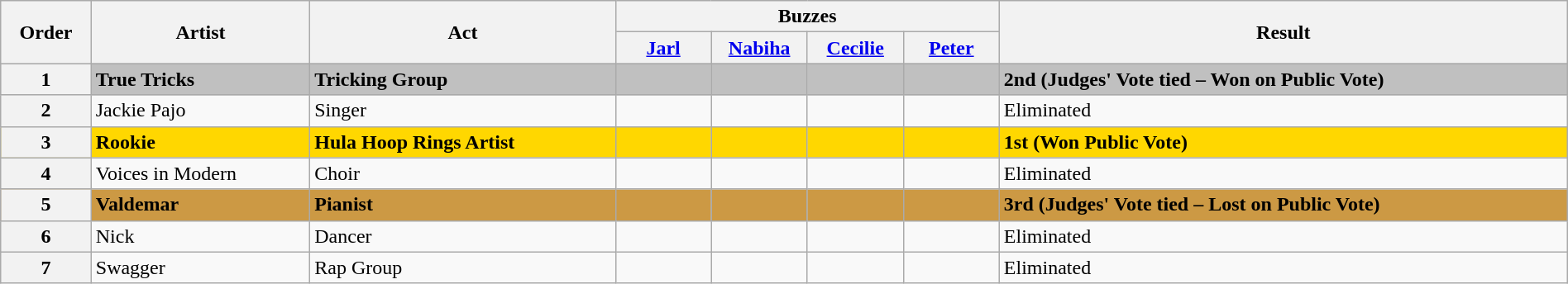<table class="wikitable sortable" width="100%">
<tr>
<th rowspan="2">Order</th>
<th rowspan="2" class="unsortable">Artist</th>
<th rowspan="2" class="unsortable">Act</th>
<th colspan="4" class="unsortable">Buzzes</th>
<th rowspan="2">Result</th>
</tr>
<tr>
<th width="70"><a href='#'>Jarl</a></th>
<th width="70"><a href='#'>Nabiha</a></th>
<th width="70"><a href='#'>Cecilie</a></th>
<th width="70"><a href='#'>Peter</a></th>
</tr>
<tr style="background:silver;">
<th>1</th>
<td><strong>True Tricks</strong></td>
<td><strong>Tricking Group</strong></td>
<td></td>
<td></td>
<td align="center"></td>
<td align="center"></td>
<td><strong>2nd (Judges' Vote tied – Won on Public Vote)</strong></td>
</tr>
<tr>
<th>2</th>
<td>Jackie Pajo</td>
<td>Singer</td>
<td></td>
<td></td>
<td></td>
<td></td>
<td>Eliminated</td>
</tr>
<tr style="background:gold;">
<th>3</th>
<td><strong>Rookie</strong></td>
<td><strong>Hula Hoop Rings Artist</strong></td>
<td></td>
<td></td>
<td></td>
<td></td>
<td><strong>1st (Won Public Vote)</strong></td>
</tr>
<tr>
<th>4</th>
<td>Voices in Modern</td>
<td>Choir</td>
<td></td>
<td align="center"></td>
<td></td>
<td></td>
<td>Eliminated</td>
</tr>
<tr style="background:#c94;">
<th>5</th>
<td><strong>Valdemar</strong></td>
<td><strong>Pianist</strong></td>
<td align="center"></td>
<td align="center"></td>
<td></td>
<td></td>
<td><strong>3rd (Judges' Vote tied – Lost on Public Vote)</strong></td>
</tr>
<tr>
<th>6</th>
<td>Nick </td>
<td>Dancer</td>
<td></td>
<td></td>
<td></td>
<td></td>
<td>Eliminated</td>
</tr>
<tr>
<th>7</th>
<td>Swagger</td>
<td>Rap Group</td>
<td></td>
<td></td>
<td></td>
<td></td>
<td>Eliminated</td>
</tr>
</table>
